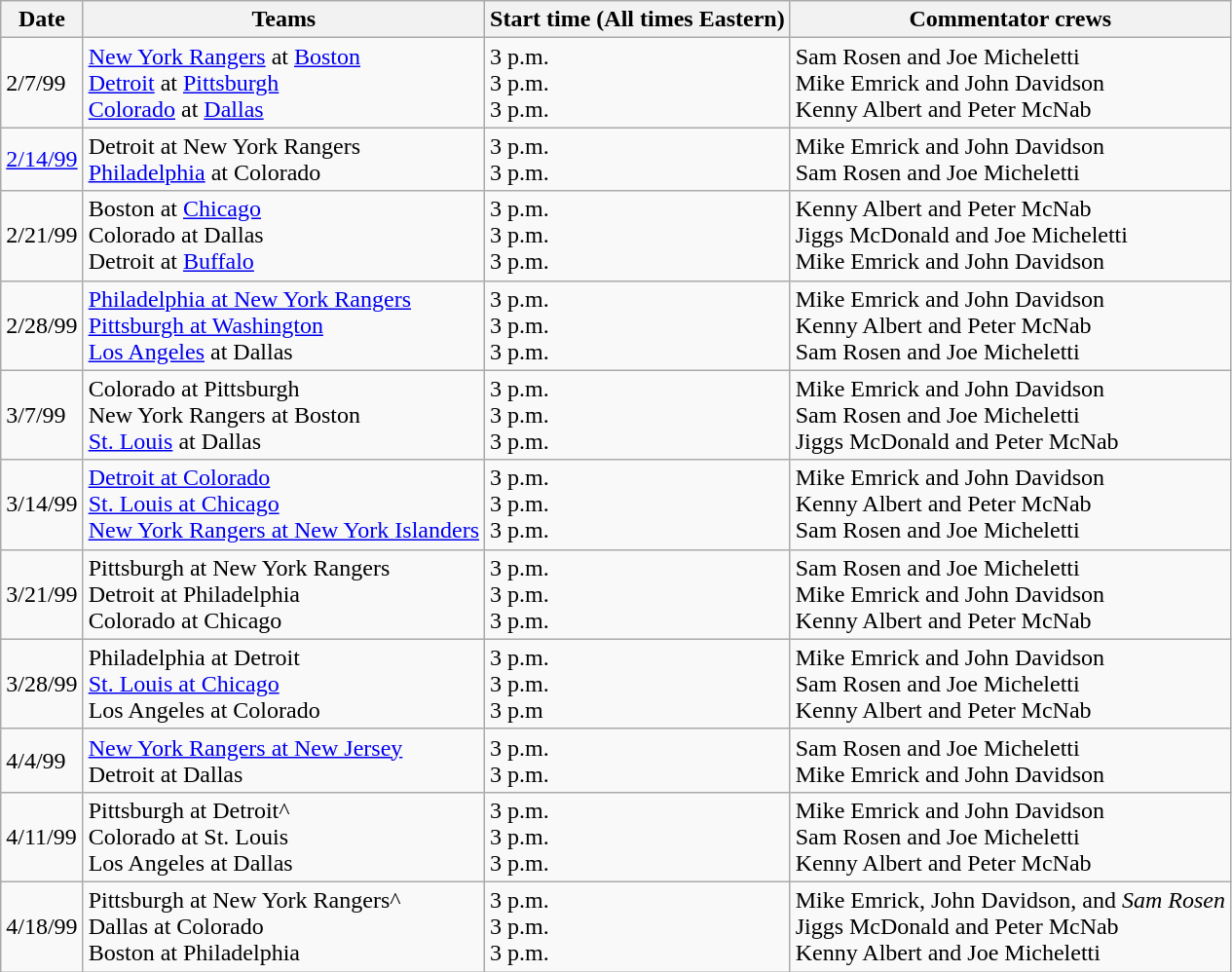<table class="wikitable">
<tr>
<th>Date</th>
<th>Teams</th>
<th>Start time (All times Eastern)</th>
<th>Commentator crews</th>
</tr>
<tr>
<td>2/7/99</td>
<td><a href='#'>New York Rangers</a> at <a href='#'>Boston</a><br><a href='#'>Detroit</a> at <a href='#'>Pittsburgh</a><br><a href='#'>Colorado</a> at <a href='#'>Dallas</a></td>
<td>3 p.m.<br>3 p.m.<br>3 p.m.</td>
<td>Sam Rosen and Joe Micheletti<br>Mike Emrick and John Davidson<br>Kenny Albert and Peter McNab</td>
</tr>
<tr>
<td><a href='#'>2/14/99</a></td>
<td>Detroit at New York Rangers<br><a href='#'>Philadelphia</a> at Colorado</td>
<td>3 p.m.<br>3 p.m.</td>
<td>Mike Emrick and John Davidson<br>Sam Rosen and Joe Micheletti</td>
</tr>
<tr>
<td>2/21/99</td>
<td>Boston at <a href='#'>Chicago</a><br>Colorado at Dallas<br>Detroit at <a href='#'>Buffalo</a></td>
<td>3 p.m.<br>3 p.m.<br>3 p.m.</td>
<td>Kenny Albert and Peter McNab<br>Jiggs McDonald and Joe Micheletti<br>Mike Emrick and John Davidson</td>
</tr>
<tr>
<td>2/28/99</td>
<td><a href='#'>Philadelphia at New York Rangers</a><br><a href='#'>Pittsburgh at Washington</a><br><a href='#'>Los Angeles</a> at Dallas</td>
<td>3 p.m.<br>3 p.m.<br>3 p.m.</td>
<td>Mike Emrick and John Davidson<br>Kenny Albert and Peter McNab<br>Sam Rosen and Joe Micheletti</td>
</tr>
<tr>
<td>3/7/99</td>
<td>Colorado at Pittsburgh<br>New York Rangers at Boston<br><a href='#'>St. Louis</a> at Dallas</td>
<td>3 p.m.<br>3 p.m.<br>3 p.m.</td>
<td>Mike Emrick and John Davidson<br>Sam Rosen and Joe Micheletti<br>Jiggs McDonald and Peter McNab</td>
</tr>
<tr>
<td>3/14/99</td>
<td><a href='#'>Detroit at Colorado</a><br><a href='#'>St. Louis at Chicago</a><br><a href='#'>New York Rangers at New York Islanders</a></td>
<td>3 p.m.<br>3 p.m.<br>3 p.m.</td>
<td>Mike Emrick and John Davidson<br>Kenny Albert and Peter McNab<br>Sam Rosen and Joe Micheletti</td>
</tr>
<tr>
<td>3/21/99</td>
<td>Pittsburgh at New York Rangers<br>Detroit at Philadelphia<br>Colorado at Chicago</td>
<td>3 p.m.<br>3 p.m.<br>3 p.m.</td>
<td>Sam Rosen and Joe Micheletti<br>Mike Emrick and John Davidson<br>Kenny Albert and Peter McNab</td>
</tr>
<tr>
<td>3/28/99</td>
<td>Philadelphia at Detroit<br><a href='#'>St. Louis at Chicago</a><br>Los Angeles at Colorado</td>
<td>3 p.m.<br>3 p.m.<br>3 p.m</td>
<td>Mike Emrick and John Davidson<br>Sam Rosen and Joe Micheletti<br>Kenny Albert and Peter McNab</td>
</tr>
<tr>
<td>4/4/99</td>
<td><a href='#'>New York Rangers at New Jersey</a><br>Detroit at Dallas</td>
<td>3 p.m.<br>3 p.m.</td>
<td>Sam Rosen and Joe Micheletti<br>Mike Emrick and John Davidson</td>
</tr>
<tr>
<td>4/11/99</td>
<td>Pittsburgh at Detroit^<br>Colorado at St. Louis<br>Los Angeles at Dallas</td>
<td>3 p.m.<br>3 p.m.<br>3 p.m.</td>
<td>Mike Emrick and John Davidson<br>Sam Rosen and Joe Micheletti<br>Kenny Albert and Peter McNab</td>
</tr>
<tr>
<td>4/18/99</td>
<td>Pittsburgh at New York Rangers^<br>Dallas at Colorado<br>Boston at Philadelphia</td>
<td>3 p.m.<br>3 p.m.<br>3 p.m.</td>
<td>Mike Emrick, John Davidson, and <em>Sam Rosen</em><br>Jiggs McDonald and Peter McNab<br>Kenny Albert and Joe Micheletti</td>
</tr>
</table>
